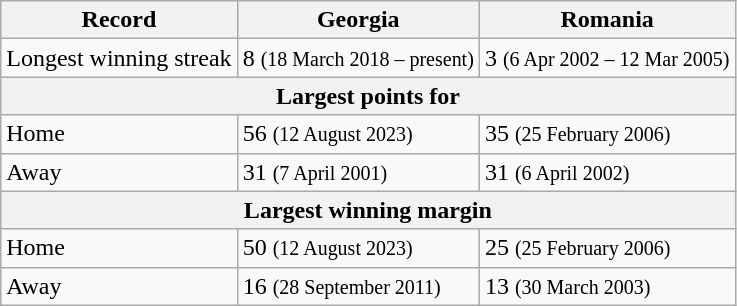<table class="wikitable">
<tr>
<th>Record</th>
<th>Georgia</th>
<th>Romania</th>
</tr>
<tr>
<td>Longest winning streak</td>
<td>8 <small>(18 March 2018 – present)</small></td>
<td>3 <small>(6 Apr 2002 – 12 Mar 2005)</small></td>
</tr>
<tr>
<th colspan=3 align=center>Largest points for</th>
</tr>
<tr>
<td>Home</td>
<td>56 <small>(12 August 2023)</small></td>
<td>35 <small>(25 February 2006)</small></td>
</tr>
<tr>
<td>Away</td>
<td>31 <small>(7 April 2001)</small></td>
<td>31 <small>(6 April 2002)</small></td>
</tr>
<tr>
<th colspan=3 align=center>Largest winning margin</th>
</tr>
<tr>
<td>Home</td>
<td>50 <small>(12 August 2023)</small></td>
<td>25 <small>(25 February 2006)</small></td>
</tr>
<tr>
<td>Away</td>
<td>16 <small>(28 September 2011)</small></td>
<td>13 <small>(30 March 2003)</small></td>
</tr>
</table>
